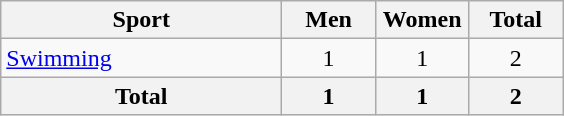<table class="wikitable sortable" style="text-align:center;">
<tr>
<th width=180>Sport</th>
<th width=55>Men</th>
<th width=55>Women</th>
<th width=55>Total</th>
</tr>
<tr>
<td align=left><a href='#'>Swimming</a></td>
<td>1</td>
<td>1</td>
<td>2</td>
</tr>
<tr>
<th>Total</th>
<th>1</th>
<th>1</th>
<th>2</th>
</tr>
</table>
